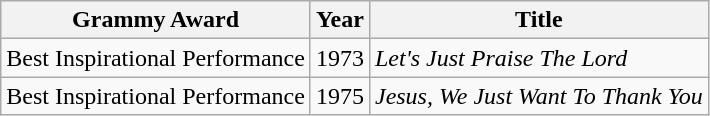<table class="wikitable">
<tr>
<th>Grammy Award</th>
<th>Year</th>
<th>Title</th>
</tr>
<tr>
<td>Best Inspirational Performance</td>
<td>1973</td>
<td><em>Let's Just Praise The Lord</em></td>
</tr>
<tr>
<td>Best Inspirational Performance</td>
<td>1975</td>
<td><em>Jesus, We Just Want To Thank You</em></td>
</tr>
</table>
